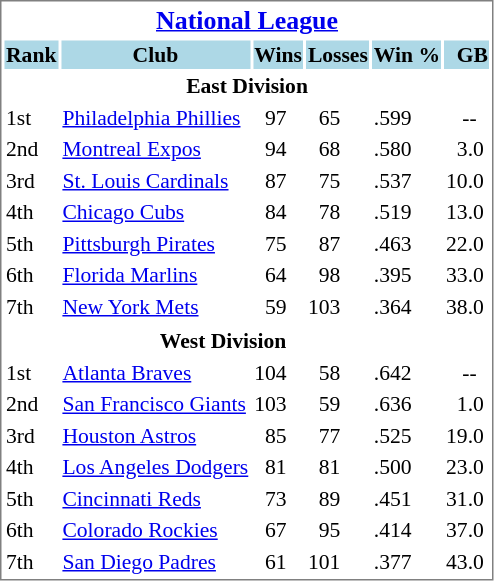<table cellpadding="1" style="width:auto;font-size: 90%; border: 1px solid gray;">
<tr align="center" style="font-size: larger;">
<th colspan=6><a href='#'>National League</a></th>
</tr>
<tr style="background:lightblue;">
<th>Rank</th>
<th>Club</th>
<th>Wins</th>
<th>Losses</th>
<th>Win %</th>
<th>  GB</th>
</tr>
<tr align="center" style="vertical-align: middle;" style="background:lightblue;">
<th colspan=6>East Division</th>
</tr>
<tr>
<td>1st</td>
<td><a href='#'>Philadelphia Phillies</a></td>
<td>  97</td>
<td>  65</td>
<td>.599</td>
<td>   --</td>
</tr>
<tr>
<td>2nd</td>
<td><a href='#'>Montreal Expos</a></td>
<td>  94</td>
<td>  68</td>
<td>.580</td>
<td>  3.0</td>
</tr>
<tr>
<td>3rd</td>
<td><a href='#'>St. Louis Cardinals</a></td>
<td>  87</td>
<td>  75</td>
<td>.537</td>
<td>10.0</td>
</tr>
<tr>
<td>4th</td>
<td><a href='#'>Chicago Cubs</a></td>
<td>  84</td>
<td>  78</td>
<td>.519</td>
<td>13.0</td>
</tr>
<tr>
<td>5th</td>
<td><a href='#'>Pittsburgh Pirates</a></td>
<td>  75</td>
<td>  87</td>
<td>.463</td>
<td>22.0</td>
</tr>
<tr>
<td>6th</td>
<td><a href='#'>Florida Marlins</a></td>
<td>  64</td>
<td>  98</td>
<td>.395</td>
<td>33.0</td>
</tr>
<tr>
<td>7th</td>
<td><a href='#'>New York Mets</a></td>
<td>  59</td>
<td>103</td>
<td>.364</td>
<td>38.0</td>
</tr>
<tr>
</tr>
<tr align="center" style="vertical-align: middle;" style="background:lightblue;">
<th colspan=5>West Division</th>
</tr>
<tr>
<td>1st</td>
<td><a href='#'>Atlanta Braves</a></td>
<td>104</td>
<td>  58</td>
<td>.642</td>
<td>   --</td>
</tr>
<tr>
<td>2nd</td>
<td><a href='#'>San Francisco Giants</a></td>
<td>103</td>
<td>  59</td>
<td>.636</td>
<td>  1.0</td>
</tr>
<tr>
<td>3rd</td>
<td><a href='#'>Houston Astros</a></td>
<td>  85</td>
<td>  77</td>
<td>.525</td>
<td>19.0</td>
</tr>
<tr>
<td>4th</td>
<td><a href='#'>Los Angeles Dodgers</a></td>
<td>  81</td>
<td>  81</td>
<td>.500</td>
<td>23.0</td>
</tr>
<tr>
<td>5th</td>
<td><a href='#'>Cincinnati Reds</a></td>
<td>  73</td>
<td>  89</td>
<td>.451</td>
<td>31.0</td>
</tr>
<tr>
<td>6th</td>
<td><a href='#'>Colorado Rockies</a></td>
<td>  67</td>
<td>  95</td>
<td>.414</td>
<td>37.0</td>
</tr>
<tr>
<td>7th</td>
<td><a href='#'>San Diego Padres</a></td>
<td>  61</td>
<td>101</td>
<td>.377</td>
<td>43.0</td>
</tr>
</table>
